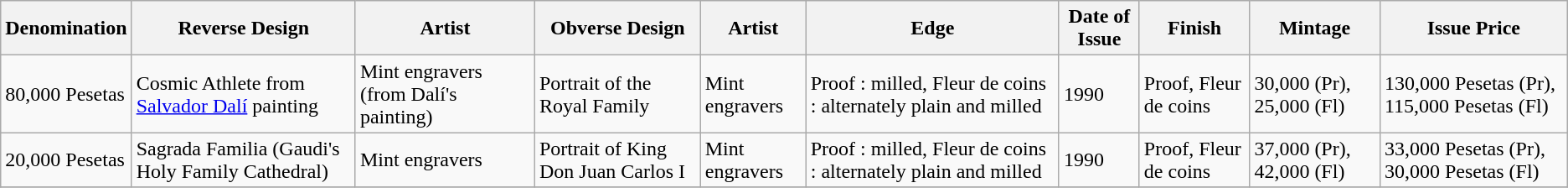<table class="wikitable sortable">
<tr>
<th>Denomination</th>
<th>Reverse Design</th>
<th>Artist</th>
<th>Obverse Design</th>
<th>Artist</th>
<th>Edge</th>
<th>Date of Issue</th>
<th>Finish</th>
<th>Mintage</th>
<th>Issue Price</th>
</tr>
<tr>
<td>80,000 Pesetas</td>
<td>Cosmic Athlete from <a href='#'>Salvador Dalí</a> painting</td>
<td>Mint engravers (from Dalí's painting)</td>
<td>Portrait of the Royal Family</td>
<td>Mint engravers</td>
<td>Proof : milled, Fleur de coins : alternately plain and milled</td>
<td>1990</td>
<td>Proof, Fleur de coins</td>
<td>30,000 (Pr), 25,000 (Fl)</td>
<td>130,000 Pesetas (Pr), 115,000 Pesetas (Fl) </td>
</tr>
<tr>
<td>20,000 Pesetas</td>
<td>Sagrada Familia (Gaudi's Holy Family Cathedral)</td>
<td>Mint engravers</td>
<td>Portrait of King Don Juan Carlos I</td>
<td>Mint engravers</td>
<td>Proof : milled, Fleur de coins : alternately plain and milled</td>
<td>1990</td>
<td>Proof, Fleur de coins</td>
<td>37,000 (Pr), 42,000 (Fl)</td>
<td>33,000 Pesetas (Pr), 30,000 Pesetas (Fl) </td>
</tr>
<tr>
</tr>
</table>
